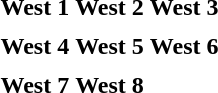<table>
<tr valign=top>
<th align="center">West 1</th>
<th align="center">West 2</th>
<th align="center">West 3</th>
</tr>
<tr valign=top>
<td align="left"></td>
<td align="left"></td>
<td align="left"></td>
</tr>
<tr valign=top>
<th align="center">West 4</th>
<th align="center">West 5</th>
<th align="center">West 6</th>
</tr>
<tr valign=top>
<td align="left"></td>
<td align="left"></td>
<td align="left"></td>
</tr>
<tr valign=top>
<th align="center">West 7</th>
<th align="center">West 8</th>
</tr>
<tr valign=top>
<td align="left"></td>
<td align="left"></td>
</tr>
</table>
